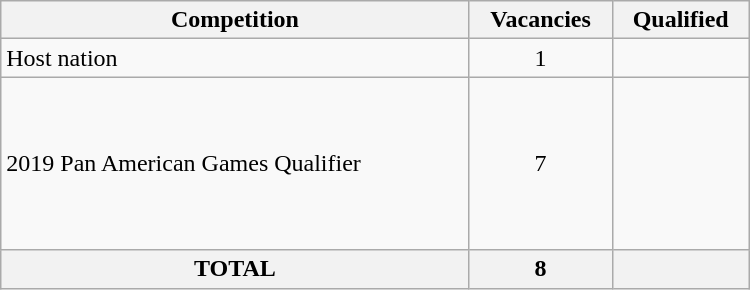<table class = "wikitable" width=500>
<tr>
<th>Competition</th>
<th>Vacancies</th>
<th>Qualified</th>
</tr>
<tr>
<td>Host nation</td>
<td align="center">1</td>
<td></td>
</tr>
<tr>
<td>2019 Pan American Games Qualifier</td>
<td align="center">7</td>
<td><br><br><br><br><br><br></td>
</tr>
<tr>
<th>TOTAL</th>
<th>8</th>
<th></th>
</tr>
</table>
